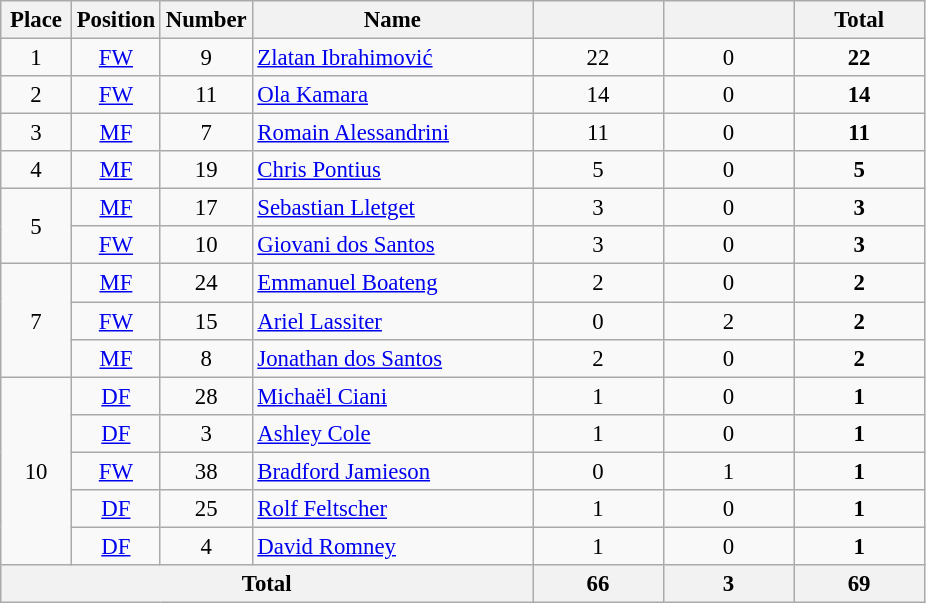<table class="wikitable" style="font-size: 95%; text-align: center;">
<tr>
<th width=40>Place</th>
<th width=40>Position</th>
<th width=40>Number</th>
<th width=180>Name</th>
<th width=80></th>
<th width=80></th>
<th width=80>Total</th>
</tr>
<tr>
<td>1</td>
<td><a href='#'>FW</a></td>
<td>9</td>
<td align="left"> <a href='#'>Zlatan Ibrahimović</a></td>
<td>22</td>
<td>0</td>
<td><strong>22</strong></td>
</tr>
<tr>
<td>2</td>
<td><a href='#'>FW</a></td>
<td>11</td>
<td align="left"> <a href='#'>Ola Kamara</a></td>
<td>14</td>
<td>0</td>
<td><strong>14</strong></td>
</tr>
<tr>
<td>3</td>
<td><a href='#'>MF</a></td>
<td>7</td>
<td align="left"> <a href='#'>Romain Alessandrini</a></td>
<td>11</td>
<td>0</td>
<td><strong>11</strong></td>
</tr>
<tr>
<td>4</td>
<td><a href='#'>MF</a></td>
<td>19</td>
<td align="left"> <a href='#'>Chris Pontius</a></td>
<td>5</td>
<td>0</td>
<td><strong>5</strong></td>
</tr>
<tr>
<td rowspan="2">5</td>
<td><a href='#'>MF</a></td>
<td>17</td>
<td align="left"> <a href='#'>Sebastian Lletget</a></td>
<td>3</td>
<td>0</td>
<td><strong>3</strong></td>
</tr>
<tr>
<td><a href='#'>FW</a></td>
<td>10</td>
<td align="left"> <a href='#'>Giovani dos Santos</a></td>
<td>3</td>
<td>0</td>
<td><strong>3</strong></td>
</tr>
<tr>
<td rowspan="3">7</td>
<td><a href='#'>MF</a></td>
<td>24</td>
<td align="left"> <a href='#'>Emmanuel Boateng</a></td>
<td>2</td>
<td>0</td>
<td><strong>2</strong></td>
</tr>
<tr>
<td><a href='#'>FW</a></td>
<td>15</td>
<td align="left"> <a href='#'>Ariel Lassiter</a></td>
<td>0</td>
<td>2</td>
<td><strong>2</strong></td>
</tr>
<tr>
<td><a href='#'>MF</a></td>
<td>8</td>
<td align="left"> <a href='#'>Jonathan dos Santos</a></td>
<td>2</td>
<td>0</td>
<td><strong>2</strong></td>
</tr>
<tr>
<td rowspan="5">10</td>
<td><a href='#'>DF</a></td>
<td>28</td>
<td align="left"> <a href='#'>Michaël Ciani</a></td>
<td>1</td>
<td>0</td>
<td><strong>1</strong></td>
</tr>
<tr>
<td><a href='#'>DF</a></td>
<td>3</td>
<td align="left"> <a href='#'>Ashley Cole</a></td>
<td>1</td>
<td>0</td>
<td><strong>1</strong></td>
</tr>
<tr>
<td><a href='#'>FW</a></td>
<td>38</td>
<td align="left"> <a href='#'>Bradford Jamieson</a></td>
<td>0</td>
<td>1</td>
<td><strong>1</strong></td>
</tr>
<tr>
<td><a href='#'>DF</a></td>
<td>25</td>
<td align="left"> <a href='#'>Rolf Feltscher</a></td>
<td>1</td>
<td>0</td>
<td><strong>1</strong></td>
</tr>
<tr>
<td><a href='#'>DF</a></td>
<td>4</td>
<td align="left"> <a href='#'>David Romney</a></td>
<td>1</td>
<td>0</td>
<td><strong>1</strong></td>
</tr>
<tr>
<th colspan="4">Total</th>
<th>66</th>
<th>3</th>
<th>69</th>
</tr>
</table>
